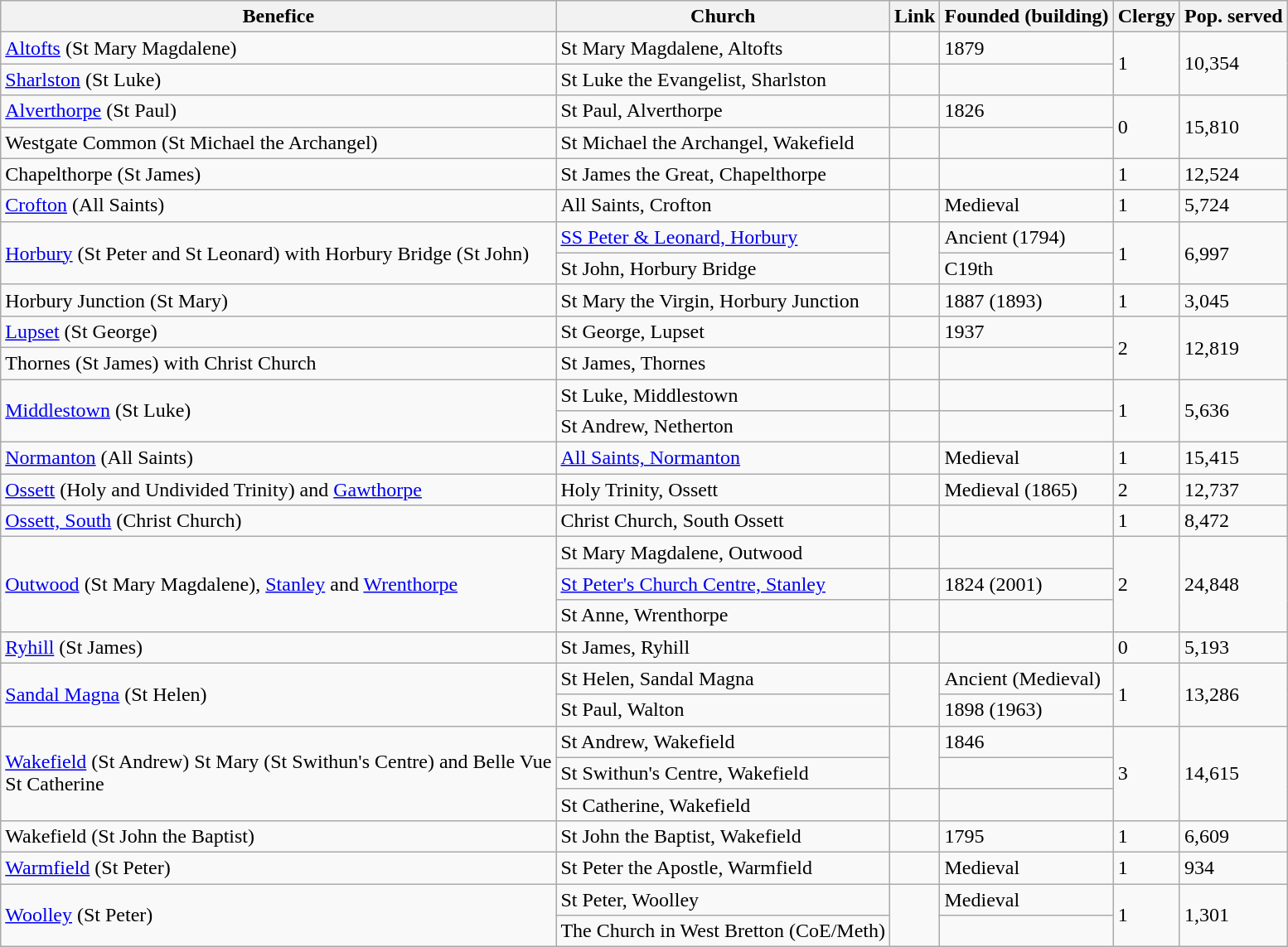<table class="wikitable sortable">
<tr>
<th>Benefice</th>
<th>Church</th>
<th>Link</th>
<th>Founded (building)</th>
<th>Clergy</th>
<th>Pop. served</th>
</tr>
<tr>
<td><a href='#'>Altofts</a> (St Mary Magdalene)</td>
<td>St Mary Magdalene, Altofts</td>
<td></td>
<td>1879</td>
<td rowspan="2">1</td>
<td rowspan="2">10,354</td>
</tr>
<tr>
<td><a href='#'>Sharlston</a> (St Luke)</td>
<td>St Luke the Evangelist, Sharlston</td>
<td></td>
<td></td>
</tr>
<tr>
<td><a href='#'>Alverthorpe</a> (St Paul)</td>
<td>St Paul, Alverthorpe</td>
<td></td>
<td>1826</td>
<td rowspan="2">0</td>
<td rowspan="2">15,810</td>
</tr>
<tr>
<td>Westgate Common (St Michael the Archangel)</td>
<td>St Michael the Archangel, Wakefield</td>
<td></td>
<td></td>
</tr>
<tr>
<td>Chapelthorpe (St James)</td>
<td>St James the Great, Chapelthorpe</td>
<td></td>
<td></td>
<td>1</td>
<td>12,524</td>
</tr>
<tr>
<td><a href='#'>Crofton</a> (All Saints)</td>
<td>All Saints, Crofton</td>
<td></td>
<td>Medieval</td>
<td>1</td>
<td>5,724</td>
</tr>
<tr>
<td rowspan="2"><a href='#'>Horbury</a> (St Peter and St Leonard) with Horbury Bridge (St John)</td>
<td><a href='#'>SS Peter & Leonard, Horbury</a></td>
<td rowspan="2"></td>
<td>Ancient (1794)</td>
<td rowspan="2">1</td>
<td rowspan="2">6,997</td>
</tr>
<tr>
<td>St John, Horbury Bridge</td>
<td>C19th</td>
</tr>
<tr>
<td>Horbury Junction (St Mary)</td>
<td>St Mary the Virgin, Horbury Junction</td>
<td></td>
<td>1887 (1893)</td>
<td>1</td>
<td>3,045</td>
</tr>
<tr>
<td><a href='#'>Lupset</a> (St George)</td>
<td>St George, Lupset</td>
<td></td>
<td>1937</td>
<td rowspan="2">2</td>
<td rowspan="2">12,819</td>
</tr>
<tr>
<td>Thornes (St James) with Christ Church</td>
<td>St James, Thornes</td>
<td></td>
<td></td>
</tr>
<tr>
<td rowspan="2"><a href='#'>Middlestown</a> (St Luke)</td>
<td>St Luke, Middlestown</td>
<td></td>
<td></td>
<td rowspan="2">1</td>
<td rowspan="2">5,636</td>
</tr>
<tr>
<td>St Andrew, Netherton</td>
<td></td>
<td></td>
</tr>
<tr>
<td><a href='#'>Normanton</a> (All Saints)</td>
<td><a href='#'>All Saints, Normanton</a></td>
<td></td>
<td>Medieval</td>
<td>1</td>
<td>15,415</td>
</tr>
<tr>
<td><a href='#'>Ossett</a> (Holy and Undivided Trinity) and <a href='#'>Gawthorpe</a></td>
<td>Holy Trinity, Ossett</td>
<td></td>
<td>Medieval (1865)</td>
<td>2</td>
<td>12,737</td>
</tr>
<tr>
<td><a href='#'>Ossett, South</a> (Christ Church)</td>
<td>Christ Church, South Ossett</td>
<td></td>
<td></td>
<td>1</td>
<td>8,472</td>
</tr>
<tr>
<td rowspan="3"><a href='#'>Outwood</a> (St Mary Magdalene), <a href='#'>Stanley</a> and <a href='#'>Wrenthorpe</a></td>
<td>St Mary Magdalene, Outwood</td>
<td></td>
<td></td>
<td rowspan="3">2</td>
<td rowspan="3">24,848</td>
</tr>
<tr>
<td><a href='#'>St Peter's Church Centre, Stanley</a></td>
<td></td>
<td>1824 (2001)</td>
</tr>
<tr>
<td>St Anne, Wrenthorpe</td>
<td></td>
<td></td>
</tr>
<tr>
<td><a href='#'>Ryhill</a> (St James)</td>
<td>St James, Ryhill</td>
<td></td>
<td></td>
<td>0</td>
<td>5,193</td>
</tr>
<tr>
<td rowspan="2"><a href='#'>Sandal Magna</a> (St Helen)</td>
<td>St Helen, Sandal Magna</td>
<td rowspan="2"></td>
<td>Ancient (Medieval)</td>
<td rowspan="2">1</td>
<td rowspan="2">13,286</td>
</tr>
<tr>
<td>St Paul, Walton</td>
<td>1898 (1963)</td>
</tr>
<tr>
<td rowspan="3"><a href='#'>Wakefield</a> (St Andrew) St Mary (St Swithun's Centre) and Belle Vue<br>St Catherine</td>
<td>St Andrew, Wakefield</td>
<td rowspan="2"></td>
<td>1846</td>
<td rowspan="3">3</td>
<td rowspan="3">14,615</td>
</tr>
<tr>
<td>St Swithun's Centre, Wakefield</td>
<td></td>
</tr>
<tr>
<td>St Catherine, Wakefield</td>
<td></td>
<td></td>
</tr>
<tr>
<td>Wakefield (St John the Baptist)</td>
<td>St John the Baptist, Wakefield</td>
<td></td>
<td>1795</td>
<td>1</td>
<td>6,609</td>
</tr>
<tr>
<td><a href='#'>Warmfield</a> (St Peter)</td>
<td>St Peter the Apostle, Warmfield</td>
<td></td>
<td>Medieval</td>
<td>1</td>
<td>934</td>
</tr>
<tr>
<td rowspan="2"><a href='#'>Woolley</a> (St Peter)</td>
<td>St Peter, Woolley</td>
<td rowspan="2"></td>
<td>Medieval</td>
<td rowspan="2">1</td>
<td rowspan="2">1,301</td>
</tr>
<tr>
<td>The Church in West Bretton (CoE/Meth)</td>
<td></td>
</tr>
</table>
